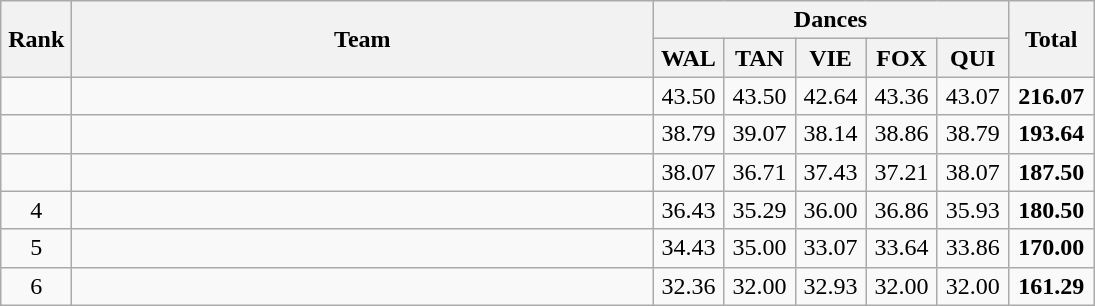<table class=wikitable style="text-align:center">
<tr>
<th rowspan="2" width=40>Rank</th>
<th rowspan="2" width=380>Team</th>
<th colspan="5">Dances</th>
<th rowspan="2" width=50>Total</th>
</tr>
<tr>
<th width=40>WAL</th>
<th width=40>TAN</th>
<th width=40>VIE</th>
<th width=40>FOX</th>
<th width=40>QUI</th>
</tr>
<tr>
<td></td>
<td align=left></td>
<td>43.50</td>
<td>43.50</td>
<td>42.64</td>
<td>43.36</td>
<td>43.07</td>
<td><strong>216.07</strong></td>
</tr>
<tr>
<td></td>
<td align=left></td>
<td>38.79</td>
<td>39.07</td>
<td>38.14</td>
<td>38.86</td>
<td>38.79</td>
<td><strong>193.64</strong></td>
</tr>
<tr>
<td></td>
<td align=left></td>
<td>38.07</td>
<td>36.71</td>
<td>37.43</td>
<td>37.21</td>
<td>38.07</td>
<td><strong>187.50</strong></td>
</tr>
<tr>
<td>4</td>
<td align=left></td>
<td>36.43</td>
<td>35.29</td>
<td>36.00</td>
<td>36.86</td>
<td>35.93</td>
<td><strong>180.50</strong></td>
</tr>
<tr>
<td>5</td>
<td align=left></td>
<td>34.43</td>
<td>35.00</td>
<td>33.07</td>
<td>33.64</td>
<td>33.86</td>
<td><strong>170.00</strong></td>
</tr>
<tr>
<td>6</td>
<td align=left></td>
<td>32.36</td>
<td>32.00</td>
<td>32.93</td>
<td>32.00</td>
<td>32.00</td>
<td><strong>161.29</strong></td>
</tr>
</table>
